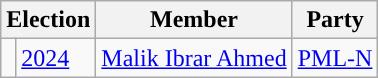<table class="wikitable">
<tr>
<th colspan="2">Election</th>
<th>Member</th>
<th>Party</th>
</tr>
<tr>
<td style="background-color: "></td>
<td><a href='#'>2024</a></td>
<td><a href='#'>Malik Ibrar Ahmed</a></td>
<td><a href='#'>PML-N</a></td>
</tr>
</table>
